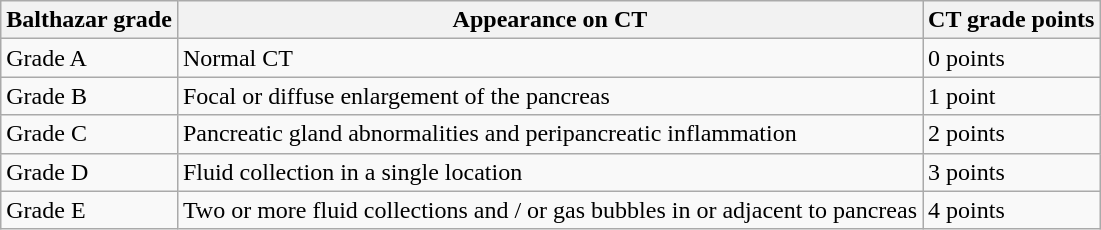<table class="wikitable">
<tr>
<th>Balthazar grade</th>
<th>Appearance on CT</th>
<th>CT grade points</th>
</tr>
<tr>
<td>Grade A</td>
<td>Normal CT</td>
<td>0 points</td>
</tr>
<tr>
<td>Grade B</td>
<td>Focal or diffuse enlargement of the pancreas</td>
<td>1 point</td>
</tr>
<tr>
<td>Grade C</td>
<td>Pancreatic gland abnormalities and peripancreatic inflammation</td>
<td>2 points</td>
</tr>
<tr>
<td>Grade D</td>
<td>Fluid collection in a single location</td>
<td>3 points</td>
</tr>
<tr>
<td>Grade E</td>
<td>Two or more fluid collections and / or gas bubbles in or adjacent to pancreas</td>
<td>4 points</td>
</tr>
</table>
